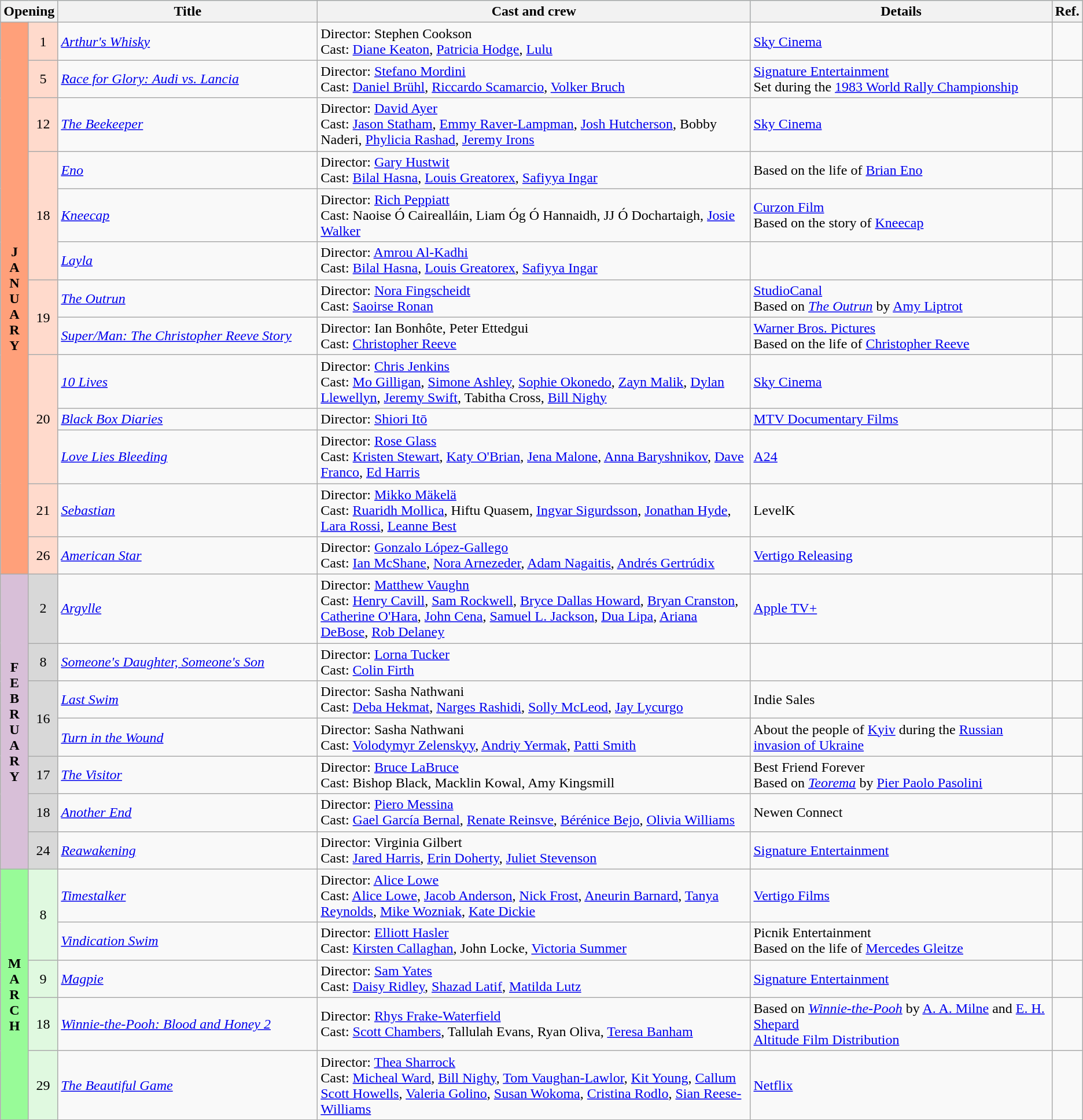<table class="wikitable">
<tr style="background:#b0e0e6; text-align:center;">
<th colspan="2">Opening</th>
<th style="width:24%;">Title</th>
<th style="width:40%;">Cast and crew</th>
<th>Details</th>
<th style="width:2%;">Ref.</th>
</tr>
<tr>
<th rowspan="13" style="text-align:center; background:#ffa07a; textcolor:#000;">J<br>A<br>N<br>U<br>A<br>R<br>Y</th>
<td rowspan="1" style="text-align:center; background:#ffdacc;">1</td>
<td><em><a href='#'>Arthur's Whisky</a></em></td>
<td>Director: Stephen Cookson <br> Cast: <a href='#'>Diane Keaton</a>, <a href='#'>Patricia Hodge</a>, <a href='#'>Lulu</a></td>
<td><a href='#'>Sky Cinema</a></td>
<td style="text-align:center"></td>
</tr>
<tr>
<td rowspan="1" style="text-align:center; background:#ffdacc;">5</td>
<td><em><a href='#'>Race for Glory: Audi vs. Lancia</a></em></td>
<td>Director: <a href='#'>Stefano Mordini</a> <br> Cast: <a href='#'>Daniel Brühl</a>, <a href='#'>Riccardo Scamarcio</a>, <a href='#'>Volker Bruch</a></td>
<td><a href='#'>Signature Entertainment</a> <br> Set during the <a href='#'>1983 World Rally Championship</a></td>
<td style="text-align:center"></td>
</tr>
<tr>
<td rowspan="1" style="text-align:center; background:#ffdacc;">12</td>
<td><em><a href='#'>The Beekeeper</a></em></td>
<td>Director: <a href='#'>David Ayer</a> <br> Cast: <a href='#'>Jason Statham</a>, <a href='#'>Emmy Raver-Lampman</a>, <a href='#'>Josh Hutcherson</a>, Bobby Naderi, <a href='#'>Phylicia Rashad</a>, <a href='#'>Jeremy Irons</a></td>
<td><a href='#'>Sky Cinema</a></td>
<td style="text-align:center"></td>
</tr>
<tr>
<td rowspan="3" style="text-align:center; background:#ffdacc;">18</td>
<td><em><a href='#'>Eno</a></em></td>
<td>Director: <a href='#'>Gary Hustwit</a> <br> Cast: <a href='#'>Bilal Hasna</a>, <a href='#'>Louis Greatorex</a>, <a href='#'>Safiyya Ingar</a></td>
<td>Based on the life of <a href='#'>Brian Eno</a></td>
<td style="text-align:center"></td>
</tr>
<tr>
<td><em><a href='#'>Kneecap</a></em></td>
<td>Director: <a href='#'>Rich Peppiatt</a> <br> Cast: Naoise Ó Cairealláin, Liam Óg Ó Hannaidh, JJ Ó Dochartaigh, <a href='#'>Josie Walker</a></td>
<td><a href='#'>Curzon Film</a> <br> Based on the story of <a href='#'>Kneecap</a></td>
<td style="text-align:center"></td>
</tr>
<tr>
<td><em><a href='#'>Layla</a></em></td>
<td>Director: <a href='#'>Amrou Al-Kadhi</a> <br> Cast: <a href='#'>Bilal Hasna</a>, <a href='#'>Louis Greatorex</a>, <a href='#'>Safiyya Ingar</a></td>
<td></td>
<td style="text-align:center"></td>
</tr>
<tr>
<td rowspan="2" style="text-align:center; background:#ffdacc;">19</td>
<td><em><a href='#'>The Outrun</a></em></td>
<td>Director: <a href='#'>Nora Fingscheidt</a> <br> Cast: <a href='#'>Saoirse Ronan</a></td>
<td><a href='#'>StudioCanal</a> <br> Based on <em><a href='#'>The Outrun</a></em> by <a href='#'>Amy Liptrot</a></td>
<td style="text-align:center"></td>
</tr>
<tr>
<td><em><a href='#'>Super/Man: The Christopher Reeve Story</a></em></td>
<td>Director: Ian Bonhôte, Peter Ettedgui <br> Cast: <a href='#'>Christopher Reeve</a></td>
<td><a href='#'>Warner Bros. Pictures</a> <br> Based on the life of <a href='#'>Christopher Reeve</a></td>
<td style="text-align:center"></td>
</tr>
<tr>
<td rowspan="3" style="text-align:center; background:#ffdacc;">20</td>
<td><em><a href='#'>10 Lives</a></em></td>
<td>Director: <a href='#'>Chris Jenkins</a> <br> Cast: <a href='#'>Mo Gilligan</a>, <a href='#'>Simone Ashley</a>, <a href='#'>Sophie Okonedo</a>, <a href='#'>Zayn Malik</a>, <a href='#'>Dylan Llewellyn</a>, <a href='#'>Jeremy Swift</a>, Tabitha Cross, <a href='#'>Bill Nighy</a></td>
<td><a href='#'>Sky Cinema</a></td>
<td></td>
</tr>
<tr>
<td><em><a href='#'>Black Box Diaries</a></em></td>
<td>Director: <a href='#'>Shiori Itō</a></td>
<td><a href='#'>MTV Documentary Films</a></td>
<td style="text-align:center"></td>
</tr>
<tr>
<td><em><a href='#'>Love Lies Bleeding</a></em></td>
<td>Director: <a href='#'>Rose Glass</a> <br> Cast: <a href='#'>Kristen Stewart</a>, <a href='#'>Katy O'Brian</a>, <a href='#'>Jena Malone</a>, <a href='#'>Anna Baryshnikov</a>, <a href='#'>Dave Franco</a>, <a href='#'>Ed Harris</a></td>
<td><a href='#'>A24</a></td>
<td style="text-align:center"></td>
</tr>
<tr>
<td rowspan="1" style="text-align:center; background:#ffdacc;">21</td>
<td><em><a href='#'>Sebastian</a></em></td>
<td>Director: <a href='#'>Mikko Mäkelä</a><br> Cast: <a href='#'>Ruaridh Mollica</a>, Hiftu Quasem, <a href='#'>Ingvar Sigurdsson</a>, <a href='#'>Jonathan Hyde</a>, <a href='#'>Lara Rossi</a>, <a href='#'>Leanne Best</a></td>
<td>LevelK</td>
<td style="text-align:center"></td>
</tr>
<tr>
<td rowspan="1" style="text-align:center; background:#ffdacc;">26</td>
<td><em><a href='#'>American Star</a></em></td>
<td>Director: <a href='#'>Gonzalo López-Gallego</a> <br> Cast: <a href='#'>Ian McShane</a>, <a href='#'>Nora Arnezeder</a>, <a href='#'>Adam Nagaitis</a>, <a href='#'>Andrés Gertrúdix</a></td>
<td><a href='#'>Vertigo Releasing</a></td>
<td style="text-align:center"></td>
</tr>
<tr>
<th rowspan="7" style="text-align:center; background:thistle; textcolor:#000;">F<br>E<br>B<br>R<br>U<br>A<br>R<br>Y</th>
<td rowspan="1" style="text-align:center; background:#d8d8d8;">2</td>
<td><em><a href='#'>Argylle</a></em></td>
<td>Director: <a href='#'>Matthew Vaughn</a> <br> Cast: <a href='#'>Henry Cavill</a>, <a href='#'>Sam Rockwell</a>, <a href='#'>Bryce Dallas Howard</a>, <a href='#'>Bryan Cranston</a>, <a href='#'>Catherine O'Hara</a>, <a href='#'>John Cena</a>, <a href='#'>Samuel L. Jackson</a>, <a href='#'>Dua Lipa</a>, <a href='#'>Ariana DeBose</a>, <a href='#'>Rob Delaney</a></td>
<td><a href='#'>Apple TV+</a></td>
<td style="text-align:center"></td>
</tr>
<tr>
<td rowspan="1" style="text-align:center; background:#d8d8d8;">8</td>
<td><em><a href='#'>Someone's Daughter, Someone's Son</a></em></td>
<td>Director: <a href='#'>Lorna Tucker</a> <br> Cast: <a href='#'>Colin Firth</a></td>
<td></td>
<td></td>
</tr>
<tr>
<td rowspan="2" style="text-align:center; background:#d8d8d8;">16</td>
<td><em><a href='#'>Last Swim</a></em></td>
<td>Director: Sasha Nathwani <br> Cast: <a href='#'>Deba Hekmat</a>, <a href='#'>Narges Rashidi</a>, <a href='#'>Solly McLeod</a>, <a href='#'>Jay Lycurgo</a></td>
<td>Indie Sales</td>
<td style="text-align:center"></td>
</tr>
<tr>
<td><em><a href='#'>Turn in the Wound</a></em></td>
<td>Director: Sasha Nathwani <br> Cast: <a href='#'>Volodymyr Zelenskyy</a>, <a href='#'>Andriy Yermak</a>, <a href='#'>Patti Smith</a></td>
<td>About the people of <a href='#'>Kyiv</a> during the <a href='#'>Russian invasion of Ukraine</a></td>
<td style="text-align:center"></td>
</tr>
<tr>
<td rowspan="1" style="text-align:center; background:#d8d8d8;">17</td>
<td><em><a href='#'>The Visitor</a></em></td>
<td>Director: <a href='#'>Bruce LaBruce</a> <br> Cast: Bishop Black, Macklin Kowal, Amy Kingsmill</td>
<td>Best Friend Forever <br> Based on <em><a href='#'>Teorema</a></em> by <a href='#'>Pier Paolo Pasolini</a></td>
<td style="text-align:center"></td>
</tr>
<tr>
<td rowspan="1" style="text-align:center; background:#d8d8d8;">18</td>
<td><em><a href='#'>Another End</a></em></td>
<td>Director: <a href='#'>Piero Messina</a> <br> Cast: <a href='#'>Gael García Bernal</a>, <a href='#'>Renate Reinsve</a>, <a href='#'>Bérénice Bejo</a>, <a href='#'>Olivia Williams</a></td>
<td>Newen Connect</td>
<td style="text-align:center"></td>
</tr>
<tr>
<td rowspan="1" style="text-align:center; background:#d8d8d8;">24</td>
<td><em><a href='#'>Reawakening</a></em></td>
<td>Director: Virginia Gilbert <br> Cast: <a href='#'>Jared Harris</a>, <a href='#'>Erin Doherty</a>, <a href='#'>Juliet Stevenson</a></td>
<td><a href='#'>Signature Entertainment</a></td>
<td></td>
</tr>
<tr>
<th rowspan="5" style="text-align:center; background:#98fb98; textcolor:#000;">M<br>A<br>R<br>C<br>H</th>
<td rowspan="2" style="text-align:center; background:#e0f9e0;">8</td>
<td><em><a href='#'>Timestalker</a></em></td>
<td>Director: <a href='#'>Alice Lowe</a> <br> Cast: <a href='#'>Alice Lowe</a>, <a href='#'>Jacob Anderson</a>, <a href='#'>Nick Frost</a>, <a href='#'>Aneurin Barnard</a>, <a href='#'>Tanya Reynolds</a>, <a href='#'>Mike Wozniak</a>, <a href='#'>Kate Dickie</a></td>
<td><a href='#'>Vertigo Films</a></td>
<td style="text-align:center"></td>
</tr>
<tr>
<td><em><a href='#'>Vindication Swim</a></em></td>
<td>Director: <a href='#'>Elliott Hasler</a> <br> Cast: <a href='#'>Kirsten Callaghan</a>, John Locke, <a href='#'>Victoria Summer</a></td>
<td>Picnik Entertainment <br> Based on the life of <a href='#'>Mercedes Gleitze</a></td>
<td style="text-align:center"></td>
</tr>
<tr>
<td rowspan="1" style="text-align:center; background:#e0f9e0;">9</td>
<td><em><a href='#'>Magpie</a></em></td>
<td>Director: <a href='#'>Sam Yates</a> <br> Cast: <a href='#'>Daisy Ridley</a>, <a href='#'>Shazad Latif</a>, <a href='#'>Matilda Lutz</a></td>
<td><a href='#'>Signature Entertainment</a></td>
<td style="text-align:center"></td>
</tr>
<tr>
<td rowspan="1" style="text-align:center; background:#e0f9e0;">18</td>
<td><em><a href='#'>Winnie-the-Pooh: Blood and Honey 2</a></em></td>
<td>Director: <a href='#'>Rhys Frake-Waterfield</a> <br> Cast: <a href='#'>Scott Chambers</a>, Tallulah Evans, Ryan Oliva, <a href='#'>Teresa Banham</a></td>
<td>Based on <em><a href='#'>Winnie-the-Pooh</a></em> by <a href='#'>A. A. Milne</a> and <a href='#'>E. H. Shepard</a> <br> <a href='#'>Altitude Film Distribution</a></td>
<td></td>
</tr>
<tr>
<td rowspan="1" style="text-align:center; background:#e0f9e0;">29</td>
<td><em><a href='#'>The Beautiful Game</a></em></td>
<td>Director: <a href='#'>Thea Sharrock</a> <br> Cast: <a href='#'>Micheal Ward</a>, <a href='#'>Bill Nighy</a>, <a href='#'>Tom Vaughan-Lawlor</a>, <a href='#'>Kit Young</a>, <a href='#'>Callum Scott Howells</a>, <a href='#'>Valeria Golino</a>, <a href='#'>Susan Wokoma</a>, <a href='#'>Cristina Rodlo</a>, <a href='#'>Sian Reese-Williams</a></td>
<td><a href='#'>Netflix</a></td>
<td style="text-align:center"></td>
</tr>
</table>
